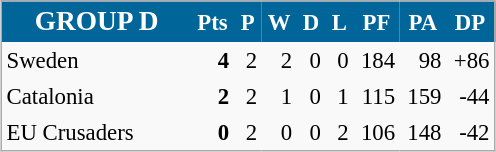<table align=center cellpadding="3" cellspacing="0" style="background: #f9f9f9; border: 1px #aaa solid; border-collapse: collapse; font-size: 95%;" width=330>
<tr bgcolor=#006699 style="color:white;">
<th width=34% style=font-size:120%><strong>GROUP D</strong></th>
<th width=5%>Pts</th>
<th width=5%>P</th>
<th width=5%>W</th>
<th width=5%>D</th>
<th width=5%>L</th>
<th width=5%>PF</th>
<th width=5%>PA</th>
<th width=5%>DP</th>
</tr>
<tr align=right>
<td align=left> Sweden</td>
<td><strong>4</strong></td>
<td>2</td>
<td>2</td>
<td>0</td>
<td>0</td>
<td>184</td>
<td>98</td>
<td>+86</td>
</tr>
<tr align=right>
<td align=left> Catalonia</td>
<td><strong>2</strong></td>
<td>2</td>
<td>1</td>
<td>0</td>
<td>1</td>
<td>115</td>
<td>159</td>
<td>-44</td>
</tr>
<tr align=right>
<td align=left> EU Crusaders</td>
<td><strong>0</strong></td>
<td>2</td>
<td>0</td>
<td>0</td>
<td>2</td>
<td>106</td>
<td>148</td>
<td>-42</td>
</tr>
</table>
